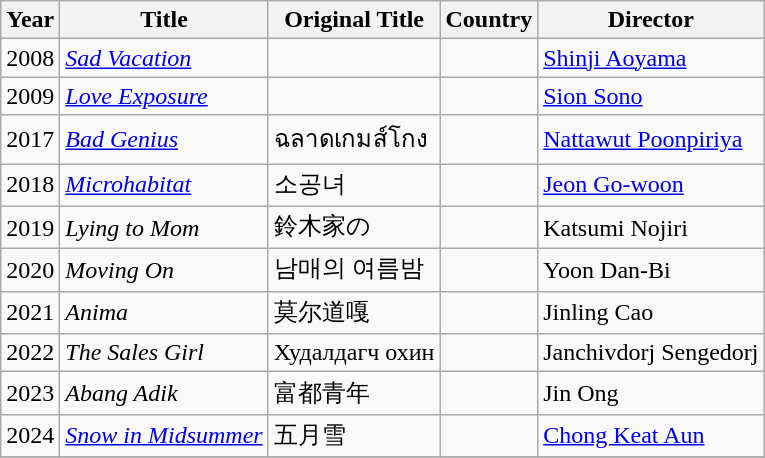<table class="wikitable">
<tr>
<th>Year</th>
<th>Title</th>
<th>Original Title</th>
<th>Country</th>
<th>Director</th>
</tr>
<tr>
<td>2008</td>
<td><em><a href='#'>Sad Vacation</a></em></td>
<td></td>
<td></td>
<td><a href='#'>Shinji Aoyama</a></td>
</tr>
<tr>
<td>2009</td>
<td><em><a href='#'>Love Exposure</a></em></td>
<td></td>
<td></td>
<td><a href='#'>Sion Sono</a></td>
</tr>
<tr>
<td>2017</td>
<td><em><a href='#'>Bad Genius</a></em></td>
<td>ฉลาดเกมส์โกง</td>
<td></td>
<td><a href='#'>Nattawut Poonpiriya</a></td>
</tr>
<tr>
<td>2018</td>
<td><em><a href='#'>Microhabitat</a></em></td>
<td>소공녀</td>
<td></td>
<td><a href='#'>Jeon Go-woon</a></td>
</tr>
<tr>
<td>2019</td>
<td><em>Lying to Mom</em></td>
<td>鈴木家の</td>
<td></td>
<td>Katsumi Nojiri</td>
</tr>
<tr>
<td>2020</td>
<td><em>Moving On</em></td>
<td>남매의 여름밤</td>
<td></td>
<td>Yoon Dan-Bi</td>
</tr>
<tr>
<td>2021</td>
<td><em>Anima</em></td>
<td>莫尔道嘎</td>
<td></td>
<td>Jinling Cao</td>
</tr>
<tr>
<td>2022</td>
<td><em>The Sales Girl</em></td>
<td>Худалдагч охин</td>
<td></td>
<td>Janchivdorj Sengedorj</td>
</tr>
<tr>
<td>2023</td>
<td><em>Abang Adik</em></td>
<td>富都青年</td>
<td></td>
<td>Jin Ong</td>
</tr>
<tr>
<td>2024</td>
<td><em><a href='#'>Snow in Midsummer</a></em></td>
<td>五月雪</td>
<td></td>
<td><a href='#'>Chong Keat Aun</a></td>
</tr>
<tr>
</tr>
</table>
